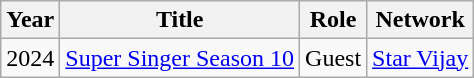<table class="wikitable">
<tr>
<th>Year</th>
<th>Title</th>
<th>Role</th>
<th>Network</th>
</tr>
<tr>
<td>2024</td>
<td><a href='#'>Super Singer Season 10</a></td>
<td>Guest</td>
<td><a href='#'>Star Vijay</a></td>
</tr>
</table>
